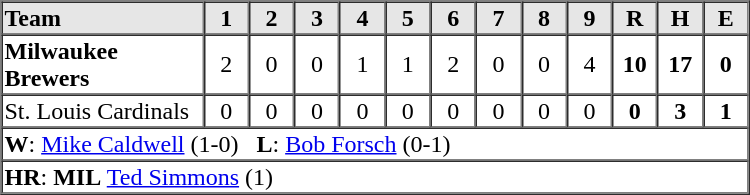<table border=1 cellspacing=0 width=500 style="margin-left:3em;">
<tr style="text-align:center; background-color:#e6e6e6;">
<th align=left width=125>Team</th>
<th width=25>1</th>
<th width=25>2</th>
<th width=25>3</th>
<th width=25>4</th>
<th width=25>5</th>
<th width=25>6</th>
<th width=25>7</th>
<th width=25>8</th>
<th width=25>9</th>
<th width=25>R</th>
<th width=25>H</th>
<th width=25>E</th>
</tr>
<tr style="text-align:center;">
<td align=left><strong>Milwaukee Brewers</strong></td>
<td>2</td>
<td>0</td>
<td>0</td>
<td>1</td>
<td>1</td>
<td>2</td>
<td>0</td>
<td>0</td>
<td>4</td>
<td><strong>10</strong></td>
<td><strong>17</strong></td>
<td><strong>0</strong></td>
</tr>
<tr style="text-align:center;">
<td align=left>St. Louis Cardinals</td>
<td>0</td>
<td>0</td>
<td>0</td>
<td>0</td>
<td>0</td>
<td>0</td>
<td>0</td>
<td>0</td>
<td>0</td>
<td><strong>0</strong></td>
<td><strong>3</strong></td>
<td><strong>1</strong></td>
</tr>
<tr style="text-align:left;">
<td colspan=13><strong>W</strong>: <a href='#'>Mike Caldwell</a> (1-0)   <strong>L</strong>: <a href='#'>Bob Forsch</a> (0-1)</td>
</tr>
<tr style="text-align:left;">
<td colspan=13><strong>HR</strong>:  <strong>MIL</strong>  <a href='#'>Ted Simmons</a> (1)</td>
</tr>
</table>
